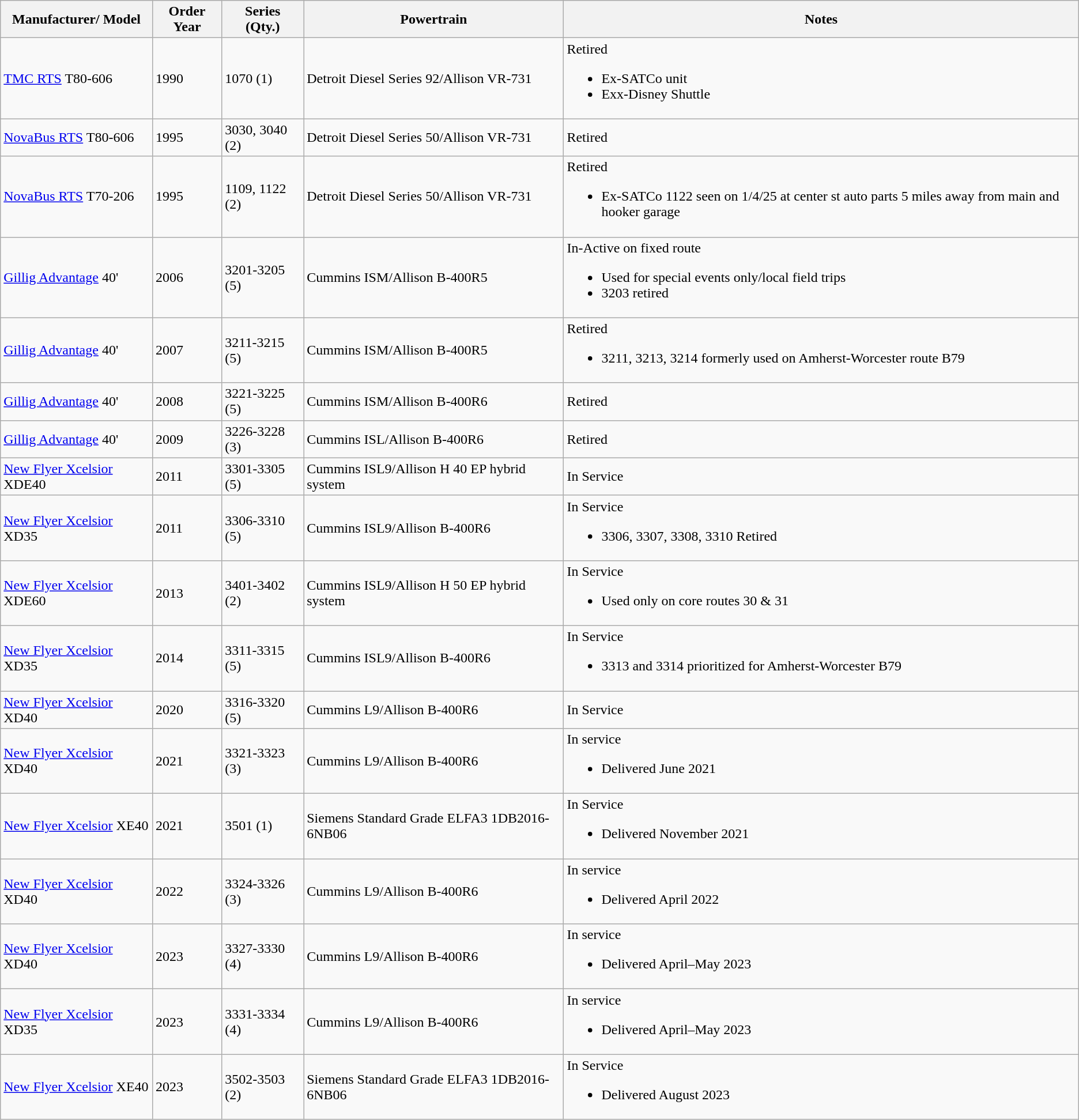<table class= wikitable>
<tr>
<th>Manufacturer/ Model</th>
<th>Order Year</th>
<th>Series<br>(Qty.)</th>
<th>Powertrain</th>
<th>Notes</th>
</tr>
<tr>
<td><a href='#'>TMC RTS</a> T80-606</td>
<td>1990</td>
<td>1070 (1)</td>
<td>Detroit Diesel Series 92/Allison VR-731</td>
<td>Retired<br><ul><li>Ex-SATCo unit</li><li>Exx-Disney Shuttle</li></ul></td>
</tr>
<tr>
<td><a href='#'>NovaBus RTS</a> T80-606</td>
<td>1995</td>
<td>3030, 3040 (2)</td>
<td>Detroit Diesel Series 50/Allison VR-731</td>
<td>Retired</td>
</tr>
<tr>
<td><a href='#'>NovaBus RTS</a> T70-206</td>
<td>1995</td>
<td>1109, 1122 (2)</td>
<td>Detroit Diesel Series 50/Allison VR-731</td>
<td>Retired<br><ul><li>Ex-SATCo 1122 seen on  1/4/25 at center st auto parts 5 miles away from main and hooker garage</li></ul></td>
</tr>
<tr>
<td><a href='#'>Gillig Advantage</a> 40'</td>
<td>2006</td>
<td>3201-3205 (5)</td>
<td>Cummins ISM/Allison B-400R5</td>
<td>In-Active on fixed route<br><ul><li>Used for special events only/local field trips</li><li>3203 retired</li></ul></td>
</tr>
<tr>
<td><a href='#'>Gillig Advantage</a> 40'</td>
<td>2007</td>
<td>3211-3215 (5)</td>
<td>Cummins ISM/Allison B-400R5</td>
<td>Retired<br><ul><li>3211, 3213, 3214 formerly used on  Amherst-Worcester route B79</li></ul></td>
</tr>
<tr>
<td><a href='#'>Gillig Advantage</a> 40'</td>
<td>2008</td>
<td>3221-3225 (5)</td>
<td>Cummins ISM/Allison B-400R6</td>
<td>Retired</td>
</tr>
<tr>
<td><a href='#'>Gillig Advantage</a> 40'</td>
<td>2009</td>
<td>3226-3228 (3)</td>
<td>Cummins ISL/Allison B-400R6</td>
<td>Retired</td>
</tr>
<tr>
<td><a href='#'>New Flyer Xcelsior</a> XDE40</td>
<td>2011</td>
<td>3301-3305 (5)</td>
<td>Cummins ISL9/Allison H 40 EP hybrid system</td>
<td>In Service</td>
</tr>
<tr>
<td><a href='#'>New Flyer Xcelsior</a> XD35</td>
<td>2011</td>
<td>3306-3310 (5)</td>
<td>Cummins ISL9/Allison B-400R6</td>
<td>In Service<br><ul><li>3306, 3307, 3308, 3310 Retired</li></ul></td>
</tr>
<tr>
<td><a href='#'>New Flyer Xcelsior</a> XDE60</td>
<td>2013</td>
<td>3401-3402 (2)</td>
<td>Cummins ISL9/Allison H 50 EP hybrid system</td>
<td>In Service<br><ul><li>Used only on core routes 30 & 31</li></ul></td>
</tr>
<tr>
<td><a href='#'>New Flyer Xcelsior</a> XD35</td>
<td>2014</td>
<td>3311-3315 (5)</td>
<td>Cummins ISL9/Allison B-400R6</td>
<td>In Service<br><ul><li>3313 and 3314 prioritized for Amherst-Worcester B79</li></ul></td>
</tr>
<tr>
<td><a href='#'>New Flyer Xcelsior</a> XD40</td>
<td>2020</td>
<td>3316-3320 (5)</td>
<td>Cummins L9/Allison B-400R6</td>
<td>In Service</td>
</tr>
<tr>
<td><a href='#'>New Flyer Xcelsior</a> XD40</td>
<td>2021</td>
<td>3321-3323 (3)</td>
<td>Cummins L9/Allison B-400R6</td>
<td>In service<br><ul><li>Delivered June 2021</li></ul></td>
</tr>
<tr>
<td><a href='#'>New Flyer Xcelsior</a> XE40</td>
<td>2021</td>
<td>3501 (1)</td>
<td>Siemens Standard Grade ELFA3 1DB2016-6NB06</td>
<td>In Service<br><ul><li>Delivered November 2021</li></ul></td>
</tr>
<tr>
<td><a href='#'>New Flyer Xcelsior</a> XD40</td>
<td>2022</td>
<td>3324-3326 (3)</td>
<td>Cummins L9/Allison B-400R6</td>
<td>In service<br><ul><li>Delivered April 2022</li></ul></td>
</tr>
<tr>
<td><a href='#'>New Flyer Xcelsior</a> XD40</td>
<td>2023</td>
<td>3327-3330 (4)</td>
<td>Cummins L9/Allison B-400R6</td>
<td>In service<br><ul><li>Delivered April–May 2023</li></ul></td>
</tr>
<tr>
<td><a href='#'>New Flyer Xcelsior</a> XD35</td>
<td>2023</td>
<td>3331-3334 (4)</td>
<td>Cummins L9/Allison B-400R6</td>
<td>In service<br><ul><li>Delivered April–May 2023</li></ul></td>
</tr>
<tr>
<td><a href='#'>New Flyer Xcelsior</a> XE40</td>
<td>2023</td>
<td>3502-3503 (2)</td>
<td>Siemens Standard Grade ELFA3 1DB2016-6NB06</td>
<td>In Service<br><ul><li>Delivered August 2023</li></ul></td>
</tr>
</table>
